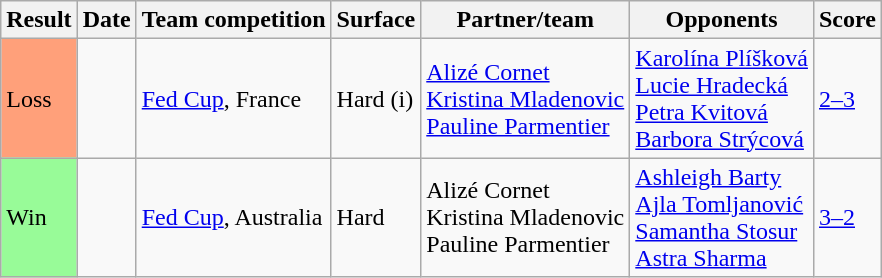<table class="sortable wikitable">
<tr>
<th>Result</th>
<th>Date</th>
<th>Team competition</th>
<th>Surface</th>
<th>Partner/team</th>
<th>Opponents</th>
<th class="unsortable">Score</th>
</tr>
<tr>
<td style="background:#ffa07a;">Loss</td>
<td><a href='#'></a></td>
<td><a href='#'>Fed Cup</a>, France</td>
<td>Hard (i)</td>
<td> <a href='#'>Alizé Cornet</a> <br>  <a href='#'>Kristina Mladenovic</a> <br>  <a href='#'>Pauline Parmentier</a></td>
<td> <a href='#'>Karolína Plíšková</a> <br>  <a href='#'>Lucie Hradecká</a> <br>  <a href='#'>Petra Kvitová</a> <br>  <a href='#'>Barbora Strýcová</a></td>
<td><a href='#'>2–3</a></td>
</tr>
<tr>
<td bgcolor=98FB98>Win</td>
<td><a href='#'></a></td>
<td><a href='#'>Fed Cup</a>, Australia</td>
<td>Hard</td>
<td> Alizé Cornet<br> Kristina Mladenovic<br> Pauline Parmentier</td>
<td> <a href='#'>Ashleigh Barty</a> <br>  <a href='#'>Ajla Tomljanović</a> <br>  <a href='#'>Samantha Stosur</a> <br>  <a href='#'>Astra Sharma</a></td>
<td><a href='#'>3–2</a></td>
</tr>
</table>
